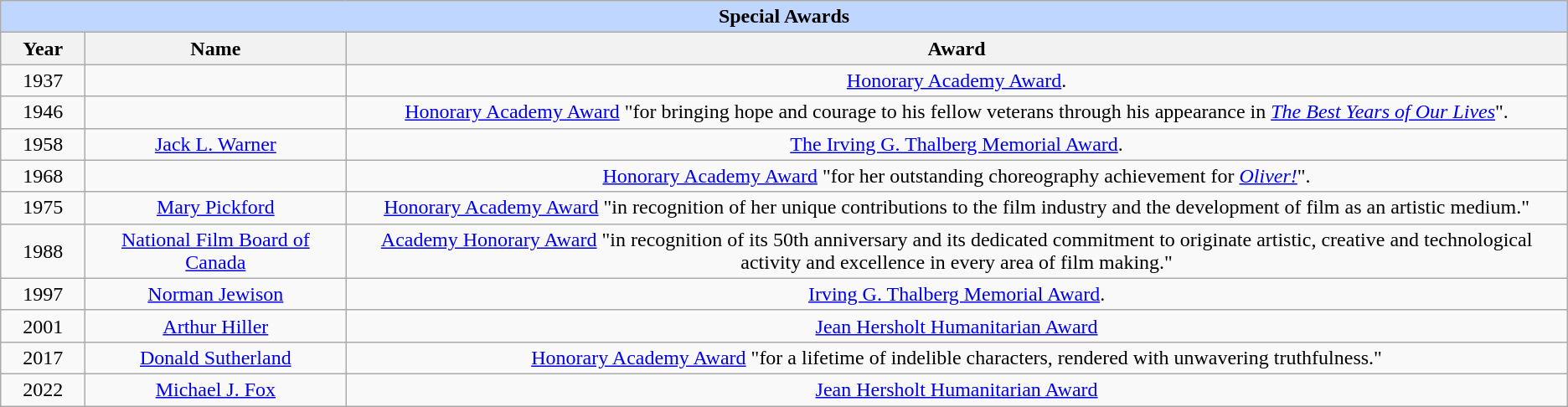<table class="wikitable" style="text-align: center">
<tr style="background:#bfd7ff;">
<td colspan="3" style="text-align:center;"><strong>Special Awards</strong></td>
</tr>
<tr style="background:#ebf5ff;">
<th style="width:060px;">Year</th>
<th style="width:200px;">Name</th>
<th>Award</th>
</tr>
<tr>
<td>1937</td>
<td></td>
<td><a href='#'>Honorary Academy Award</a>.</td>
</tr>
<tr>
<td>1946</td>
<td></td>
<td><a href='#'>Honorary Academy Award</a> "for bringing hope and courage to his fellow veterans through his appearance in <em><a href='#'>The Best Years of Our Lives</a></em>".</td>
</tr>
<tr>
<td>1958</td>
<td><a href='#'>Jack L. Warner</a></td>
<td><a href='#'>The Irving G. Thalberg Memorial Award</a>.</td>
</tr>
<tr>
<td>1968</td>
<td></td>
<td><a href='#'>Honorary Academy Award</a> "for her outstanding choreography achievement for <em><a href='#'>Oliver!</a></em>".</td>
</tr>
<tr>
<td>1975</td>
<td><a href='#'>Mary Pickford</a></td>
<td><a href='#'>Honorary Academy Award</a> "in recognition of her unique contributions to the film industry and the development of film as an artistic medium."</td>
</tr>
<tr>
<td>1988</td>
<td><a href='#'>National Film Board of Canada</a></td>
<td><a href='#'>Academy Honorary Award</a> "in recognition of its 50th anniversary and its dedicated commitment to originate artistic, creative and technological activity and excellence in every area of film making."</td>
</tr>
<tr>
<td>1997</td>
<td><a href='#'>Norman Jewison</a></td>
<td><a href='#'>Irving G. Thalberg Memorial Award</a>.</td>
</tr>
<tr>
<td>2001</td>
<td><a href='#'>Arthur Hiller</a></td>
<td><a href='#'>Jean Hersholt Humanitarian Award</a></td>
</tr>
<tr>
<td>2017</td>
<td><a href='#'>Donald Sutherland</a></td>
<td><a href='#'>Honorary Academy Award</a> "for a lifetime of indelible characters, rendered with unwavering truthfulness."</td>
</tr>
<tr>
<td>2022</td>
<td><a href='#'>Michael J. Fox</a></td>
<td><a href='#'>Jean Hersholt Humanitarian Award</a></td>
</tr>
</table>
